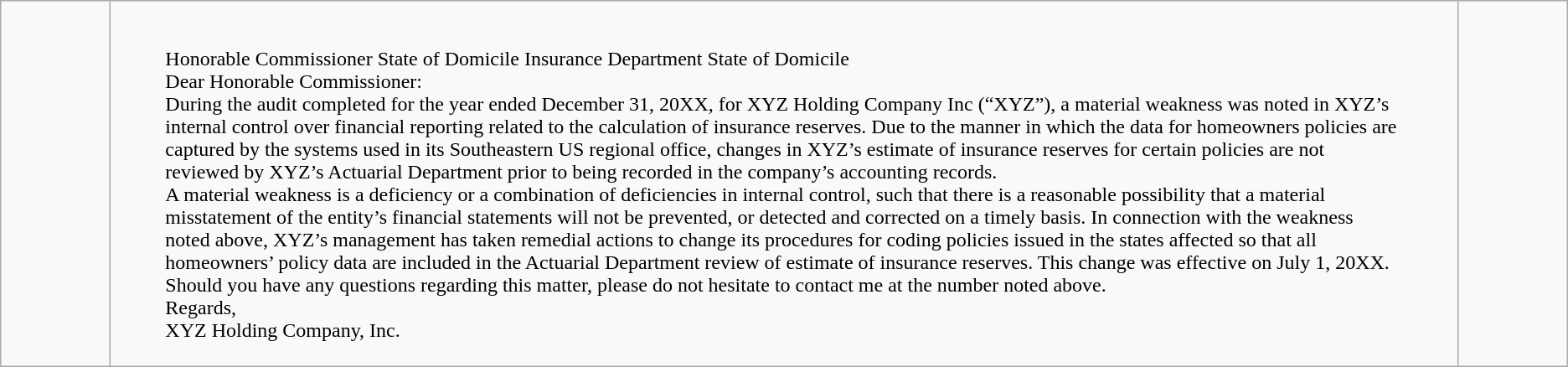<table class="wikitable">
<tr>
<td><br><blockquote></blockquote></td>
<td><blockquote><br>Honorable Commissioner
State of Domicile Insurance Department 
State of Domicile<br>Dear Honorable Commissioner:<br>During the audit completed for the year ended December 31, 20XX, for XYZ Holding Company Inc (“XYZ”), a material weakness was noted in XYZ’s internal control over financial reporting related to the calculation of insurance reserves. Due to the manner in which the data for homeowners policies are captured by the systems used in its Southeastern US regional office, changes in XYZ’s estimate of insurance reserves for certain policies are not reviewed by XYZ’s Actuarial Department prior to being recorded in the company’s accounting records.<br>A material weakness is a deficiency or a combination of deficiencies in internal control, such that there is a reasonable possibility that a material misstatement of the entity’s financial statements will not be prevented, or detected and corrected on a timely basis. In connection with the weakness noted above, XYZ’s management has taken remedial actions to change its procedures for coding policies issued in the states affected so that all homeowners’ policy data are included in the Actuarial Department review of estimate of insurance reserves. This change was effective on July 1, 20XX.<br>Should you have any questions regarding this matter, please do not hesitate to contact me at the number noted above. <br>
Regards,<br>XYZ Holding Company, Inc.
</blockquote></td>
<td><br><blockquote></blockquote></td>
</tr>
</table>
